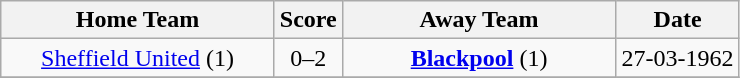<table class="wikitable" style="text-align:center;">
<tr>
<th width=175>Home Team</th>
<th width=20>Score</th>
<th width=175>Away Team</th>
<th width= 75>Date</th>
</tr>
<tr>
<td><a href='#'>Sheffield United</a> (1)</td>
<td>0–2</td>
<td><a href='#'><strong>Blackpool</strong></a> (1)</td>
<td>27-03-1962</td>
</tr>
<tr>
</tr>
</table>
